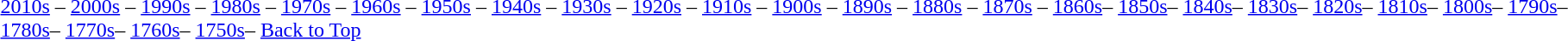<table class="toccolours" align="left">
<tr>
<td><br><a href='#'>2010s</a> – <a href='#'>2000s</a> – <a href='#'>1990s</a> – <a href='#'>1980s</a> – <a href='#'>1970s</a> – <a href='#'>1960s</a> – <a href='#'>1950s</a> – <a href='#'>1940s</a> – <a href='#'>1930s</a> – <a href='#'>1920s</a> – <a href='#'>1910s</a> – <a href='#'>1900s</a> – <a href='#'>1890s</a> – <a href='#'>1880s</a> – <a href='#'>1870s</a> – <a href='#'>1860s</a>– <a href='#'>1850s</a>– <a href='#'>1840s</a>– <a href='#'>1830s</a>– <a href='#'>1820s</a>– <a href='#'>1810s</a>– <a href='#'>1800s</a>– <a href='#'>1790s</a>– <a href='#'>1780s</a>– <a href='#'>1770s</a>– <a href='#'>1760s</a>– <a href='#'>1750s</a>– <a href='#'>Back to Top</a></td>
</tr>
</table>
